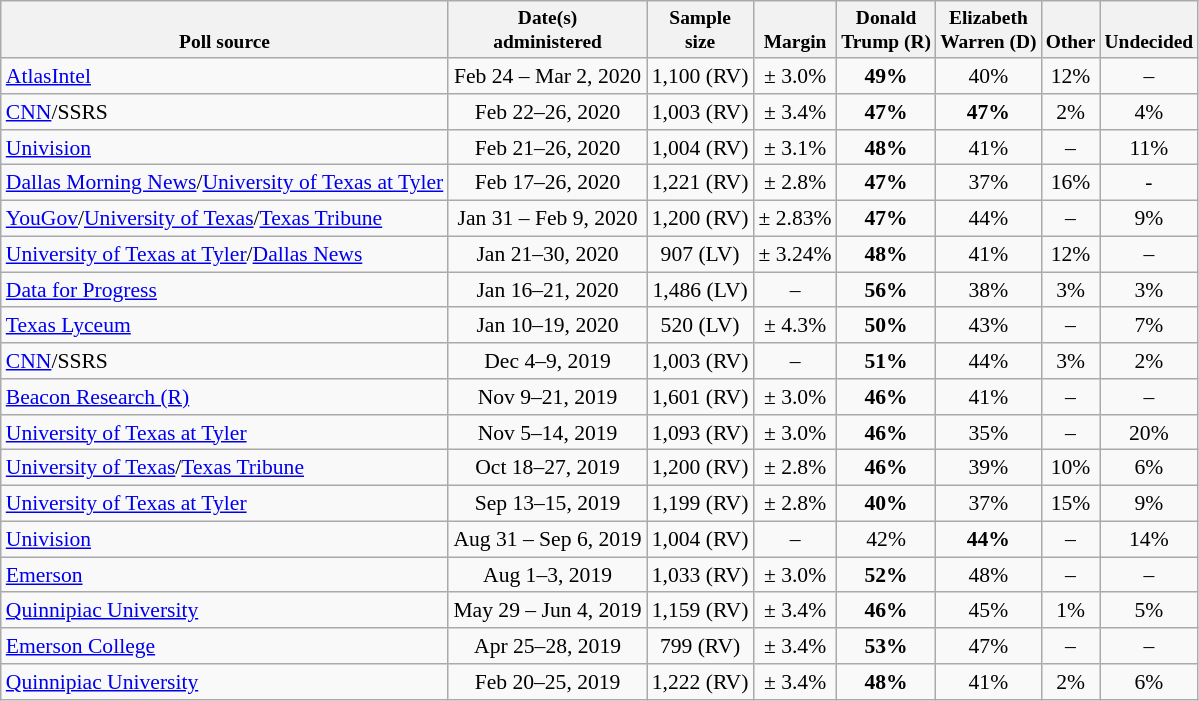<table class="wikitable" style="font-size:90%;text-align:center;">
<tr valign=bottom style="font-size:90%;">
<th>Poll source</th>
<th>Date(s)<br>administered</th>
<th>Sample<br>size</th>
<th>Margin<br></th>
<th>Donald<br>Trump (R)</th>
<th>Elizabeth<br>Warren (D)</th>
<th>Other</th>
<th>Undecided</th>
</tr>
<tr>
<td style="text-align:left;"><a href='#'>AtlasIntel</a></td>
<td>Feb 24 – Mar 2, 2020</td>
<td>1,100 (RV)</td>
<td>± 3.0%</td>
<td><strong>49%</strong></td>
<td>40%</td>
<td>12%</td>
<td>–</td>
</tr>
<tr>
<td style="text-align:left;"><a href='#'>CNN</a>/SSRS</td>
<td>Feb 22–26, 2020</td>
<td>1,003 (RV)</td>
<td>± 3.4%</td>
<td><strong>47%</strong></td>
<td><strong>47%</strong></td>
<td>2%</td>
<td>4%</td>
</tr>
<tr>
<td style="text-align:left;"><a href='#'>Univision</a></td>
<td>Feb 21–26, 2020</td>
<td>1,004 (RV)</td>
<td>± 3.1%</td>
<td><strong>48%</strong></td>
<td>41%</td>
<td>–</td>
<td>11%</td>
</tr>
<tr>
<td style="text-align:left;"><a href='#'>Dallas Morning News</a>/<a href='#'>University of Texas at Tyler</a></td>
<td>Feb 17–26, 2020</td>
<td>1,221 (RV)</td>
<td>± 2.8%</td>
<td><strong>47%</strong></td>
<td>37%</td>
<td>16%</td>
<td>-</td>
</tr>
<tr>
<td style="text-align:left;"><a href='#'>YouGov</a>/<a href='#'>University of Texas</a>/<a href='#'>Texas Tribune</a></td>
<td>Jan 31 – Feb 9, 2020</td>
<td>1,200 (RV)</td>
<td>± 2.83%</td>
<td><strong>47%</strong></td>
<td>44%</td>
<td>–</td>
<td>9%</td>
</tr>
<tr>
<td style="text-align:left;"><a href='#'>University of Texas at Tyler</a>/<a href='#'>Dallas News</a></td>
<td>Jan 21–30, 2020</td>
<td>907 (LV)</td>
<td>± 3.24%</td>
<td><strong>48%</strong></td>
<td>41%</td>
<td>12%</td>
<td>–</td>
</tr>
<tr>
<td style="text-align:left;"><a href='#'>Data for Progress</a></td>
<td>Jan 16–21, 2020</td>
<td>1,486 (LV)</td>
<td>–</td>
<td><strong>56%</strong></td>
<td>38%</td>
<td>3%</td>
<td>3%</td>
</tr>
<tr>
<td style="text-align:left;"><a href='#'>Texas Lyceum</a></td>
<td>Jan 10–19, 2020</td>
<td>520 (LV)</td>
<td>± 4.3%</td>
<td><strong>50%</strong></td>
<td>43%</td>
<td>–</td>
<td>7%</td>
</tr>
<tr>
<td style="text-align:left;"><a href='#'>CNN</a>/SSRS</td>
<td>Dec 4–9, 2019</td>
<td>1,003 (RV)</td>
<td>–</td>
<td><strong>51%</strong></td>
<td>44%</td>
<td>3%</td>
<td>2%</td>
</tr>
<tr>
<td style="text-align:left;"><a href='#'>Beacon Research (R)</a></td>
<td>Nov 9–21, 2019</td>
<td>1,601 (RV)</td>
<td>± 3.0%</td>
<td><strong>46%</strong></td>
<td>41%</td>
<td>–</td>
<td>–</td>
</tr>
<tr>
<td style="text-align:left;"><a href='#'>University of Texas at Tyler</a></td>
<td>Nov 5–14, 2019</td>
<td>1,093 (RV)</td>
<td>± 3.0%</td>
<td><strong>46%</strong></td>
<td>35%</td>
<td>–</td>
<td>20%</td>
</tr>
<tr>
<td style="text-align:left;"><a href='#'>University of Texas</a>/<a href='#'>Texas Tribune</a></td>
<td>Oct 18–27, 2019</td>
<td>1,200 (RV)</td>
<td>± 2.8%</td>
<td><strong>46%</strong></td>
<td>39%</td>
<td>10%</td>
<td>6%</td>
</tr>
<tr>
<td style="text-align:left;"><a href='#'>University of Texas at Tyler</a></td>
<td>Sep 13–15, 2019</td>
<td>1,199 (RV)</td>
<td>± 2.8%</td>
<td><strong>40%</strong></td>
<td>37%</td>
<td>15%</td>
<td>9%</td>
</tr>
<tr>
<td style="text-align:left;"><a href='#'>Univision</a></td>
<td>Aug 31 – Sep 6, 2019</td>
<td>1,004 (RV)</td>
<td>–</td>
<td>42%</td>
<td><strong>44%</strong></td>
<td>–</td>
<td>14%</td>
</tr>
<tr>
<td style="text-align:left;"><a href='#'>Emerson</a></td>
<td>Aug 1–3, 2019</td>
<td>1,033 (RV)</td>
<td>± 3.0%</td>
<td><strong>52%</strong></td>
<td>48%</td>
<td>–</td>
<td>–</td>
</tr>
<tr>
<td style="text-align:left;"><a href='#'>Quinnipiac University</a></td>
<td>May 29 – Jun 4, 2019</td>
<td>1,159 (RV)</td>
<td>± 3.4%</td>
<td><strong>46%</strong></td>
<td>45%</td>
<td>1%</td>
<td>5%</td>
</tr>
<tr>
<td style="text-align:left;"><a href='#'>Emerson College</a></td>
<td>Apr 25–28, 2019</td>
<td>799 (RV)</td>
<td>± 3.4%</td>
<td><strong>53%</strong></td>
<td>47%</td>
<td>–</td>
<td>–</td>
</tr>
<tr>
<td style="text-align:left;"><a href='#'>Quinnipiac University</a></td>
<td>Feb 20–25, 2019</td>
<td>1,222 (RV)</td>
<td>± 3.4%</td>
<td><strong>48%</strong></td>
<td>41%</td>
<td>2%</td>
<td>6%</td>
</tr>
</table>
